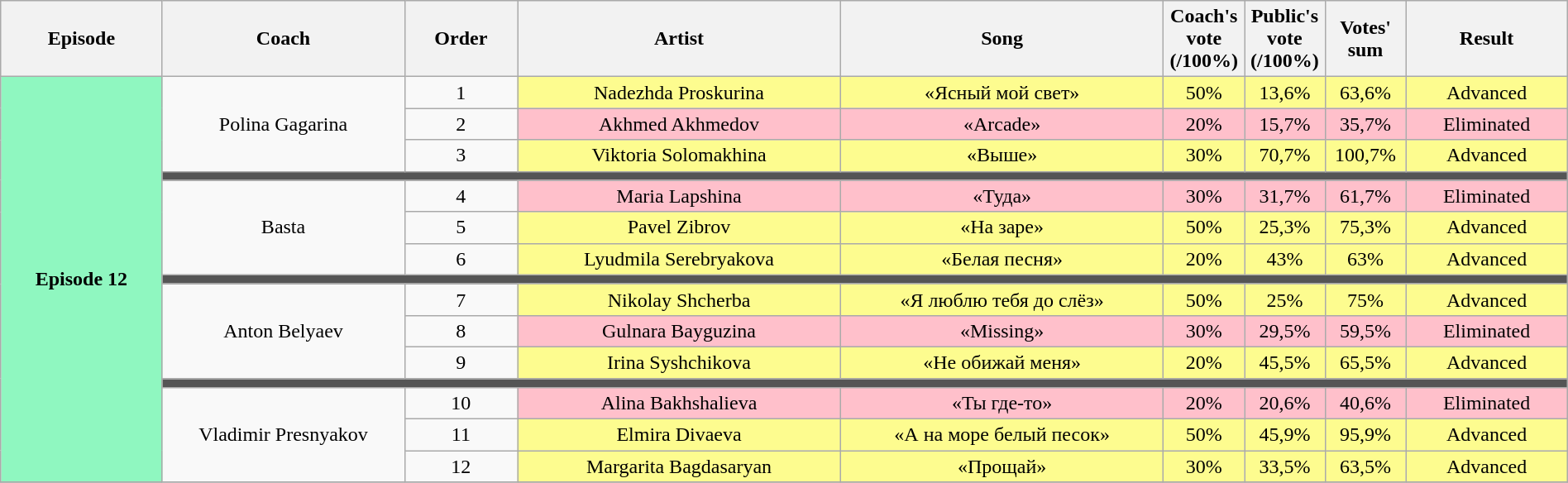<table class="wikitable" style="text-align:center; width:100%;">
<tr>
<th style="width:10%;">Episode</th>
<th style="width:15%;">Coach</th>
<th style="width:7%;">Order</th>
<th style="width:20%;">Artist</th>
<th style="width:20%;">Song</th>
<th style="width:5%;">Coach's vote (/100%)</th>
<th style="width:5%;">Public's vote (/100%)</th>
<th style="width:5%;">Votes' sum</th>
<th style="width:10%;">Result</th>
</tr>
<tr>
<th rowspan=15 style="background:#8ff7c0;">Episode 12<br><small></small> </th>
<td rowspan=3>Polina Gagarina</td>
<td>1</td>
<td style="background:#fdfc8f;">Nadezhda Proskurina</td>
<td style="background:#fdfc8f;">«Ясный мой свет»</td>
<td style="background:#fdfc8f;">50%</td>
<td style="background:#fdfc8f;">13,6%</td>
<td style="background:#fdfc8f;">63,6%</td>
<td style="background:#fdfc8f;">Advanced</td>
</tr>
<tr>
<td>2</td>
<td style="background:pink;">Akhmed Akhmedov</td>
<td style="background:pink;">«Arcade»</td>
<td style="background:pink;">20%</td>
<td style="background:pink;">15,7%</td>
<td style="background:pink;">35,7%</td>
<td style="background:pink;">Eliminated</td>
</tr>
<tr>
<td>3</td>
<td style="background:#fdfc8f;">Viktoria Solomakhina</td>
<td style="background:#fdfc8f;">«Выше»</td>
<td style="background:#fdfc8f;">30%</td>
<td style="background:#fdfc8f;">70,7%</td>
<td style="background:#fdfc8f;">100,7%</td>
<td style="background:#fdfc8f;">Advanced</td>
</tr>
<tr>
<td colspan="11" style="background:#555;"></td>
</tr>
<tr>
<td rowspan=3>Basta</td>
<td>4</td>
<td style="background:pink;">Maria Lapshina</td>
<td style="background:pink;">«Туда»</td>
<td style="background:pink;">30%</td>
<td style="background:pink;">31,7%</td>
<td style="background:pink;">61,7%</td>
<td style="background:pink;">Eliminated</td>
</tr>
<tr>
<td>5</td>
<td style="background:#fdfc8f;">Pavel Zibrov</td>
<td style="background:#fdfc8f;">«На заре»</td>
<td style="background:#fdfc8f;">50%</td>
<td style="background:#fdfc8f;">25,3%</td>
<td style="background:#fdfc8f;">75,3%</td>
<td style="background:#fdfc8f;">Advanced</td>
</tr>
<tr>
<td>6</td>
<td style="background:#fdfc8f;">Lyudmila Serebryakova</td>
<td style="background:#fdfc8f;">«Белая песня»</td>
<td style="background:#fdfc8f;">20%</td>
<td style="background:#fdfc8f;">43%</td>
<td style="background:#fdfc8f;">63%</td>
<td style="background:#fdfc8f;">Advanced</td>
</tr>
<tr>
<td colspan="11" style="background:#555;"></td>
</tr>
<tr>
<td rowspan=3>Anton Belyaev</td>
<td>7</td>
<td style="background:#fdfc8f;">Nikolay Shcherba</td>
<td style="background:#fdfc8f;">«Я люблю тебя до слёз»</td>
<td style="background:#fdfc8f;">50%</td>
<td style="background:#fdfc8f;">25%</td>
<td style="background:#fdfc8f;">75%</td>
<td style="background:#fdfc8f;">Advanced</td>
</tr>
<tr>
<td>8</td>
<td style="background:pink;">Gulnara Bayguzina</td>
<td style="background:pink;">«Missing»</td>
<td style="background:pink;">30%</td>
<td style="background:pink;">29,5%</td>
<td style="background:pink;">59,5%</td>
<td style="background:pink;">Eliminated</td>
</tr>
<tr>
<td>9</td>
<td style="background:#fdfc8f;">Irina Syshchikova</td>
<td style="background:#fdfc8f;">«Не обижай меня»</td>
<td style="background:#fdfc8f;">20%</td>
<td style="background:#fdfc8f;">45,5%</td>
<td style="background:#fdfc8f;">65,5%</td>
<td style="background:#fdfc8f;">Advanced</td>
</tr>
<tr>
<td colspan="11" style="background:#555;"></td>
</tr>
<tr>
<td rowspan=3>Vladimir Presnyakov</td>
<td>10</td>
<td style="background:pink;">Alina Bakhshalieva</td>
<td style="background:pink;">«Ты где-то»</td>
<td style="background:pink;">20%</td>
<td style="background:pink;">20,6%</td>
<td style="background:pink;">40,6%</td>
<td style="background:pink;">Eliminated</td>
</tr>
<tr>
<td>11</td>
<td style="background:#fdfc8f;">Elmira Divaeva</td>
<td style="background:#fdfc8f;">«А на море белый песок»</td>
<td style="background:#fdfc8f;">50%</td>
<td style="background:#fdfc8f;">45,9%</td>
<td style="background:#fdfc8f;">95,9%</td>
<td style="background:#fdfc8f;">Advanced</td>
</tr>
<tr>
<td>12</td>
<td style="background:#fdfc8f;">Margarita Bagdasaryan</td>
<td style="background:#fdfc8f;">«Прощай»</td>
<td style="background:#fdfc8f;">30%</td>
<td style="background:#fdfc8f;">33,5%</td>
<td style="background:#fdfc8f;">63,5%</td>
<td style="background:#fdfc8f;">Advanced</td>
</tr>
<tr>
</tr>
</table>
